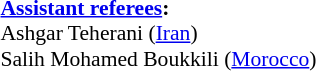<table style="width:100%; font-size:90%;">
<tr>
<td><br><strong><a href='#'>Assistant referees</a>:</strong>
<br>Ashgar Teherani (<a href='#'>Iran</a>)
<br>Salih Mohamed Boukkili (<a href='#'>Morocco</a>)</td>
</tr>
</table>
